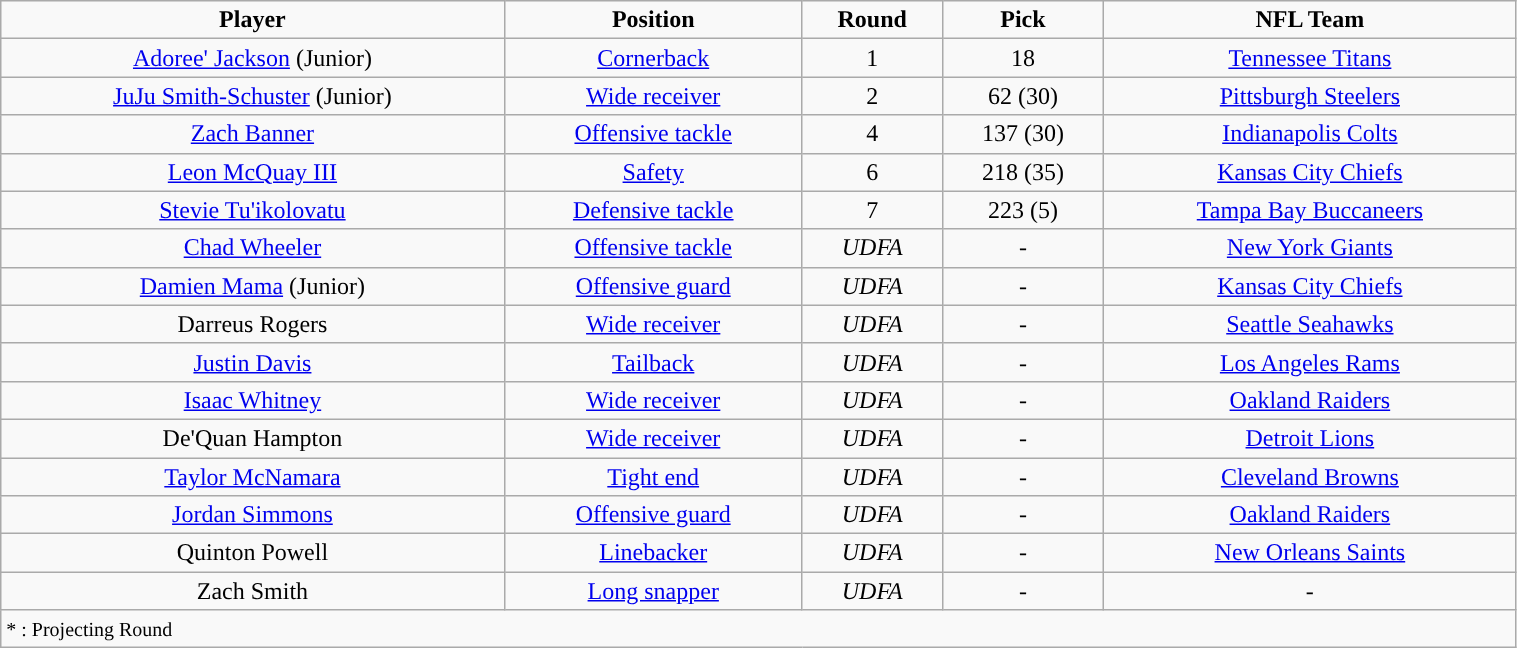<table class="wikitable" style="width:80%;">
<tr style="text-align:center; ">
<td><strong>Player</strong></td>
<td><strong>Position</strong></td>
<td><strong>Round</strong></td>
<td><strong>Pick</strong></td>
<td><strong>NFL Team</strong></td>
</tr>
<tr style="text-align:center;" bgcolor="">
<td><a href='#'>Adoree' Jackson</a> (Junior)</td>
<td><a href='#'>Cornerback</a></td>
<td>1</td>
<td>18</td>
<td><a href='#'>Tennessee Titans</a></td>
</tr>
<tr style="text-align:center;" bgcolor="">
<td><a href='#'>JuJu Smith-Schuster</a> (Junior)</td>
<td><a href='#'>Wide receiver</a></td>
<td>2</td>
<td>62 (30)</td>
<td><a href='#'>Pittsburgh Steelers</a></td>
</tr>
<tr style="text-align:center;" bgcolor="">
<td><a href='#'>Zach Banner</a></td>
<td><a href='#'>Offensive tackle</a></td>
<td>4</td>
<td>137 (30)</td>
<td><a href='#'>Indianapolis Colts</a></td>
</tr>
<tr style="text-align:center;" bgcolor="">
<td><a href='#'>Leon McQuay III</a></td>
<td><a href='#'>Safety</a></td>
<td>6</td>
<td>218 (35)</td>
<td><a href='#'>Kansas City Chiefs</a></td>
</tr>
<tr style="text-align:center;" bgcolor="">
<td><a href='#'>Stevie Tu'ikolovatu</a></td>
<td><a href='#'>Defensive tackle</a></td>
<td>7</td>
<td>223 (5)</td>
<td><a href='#'>Tampa Bay Buccaneers</a></td>
</tr>
<tr style="text-align:center;" bgcolor="">
<td><a href='#'>Chad Wheeler</a></td>
<td><a href='#'>Offensive tackle</a></td>
<td><em>UDFA</em></td>
<td>-</td>
<td><a href='#'>New York Giants</a></td>
</tr>
<tr style="text-align:center;" bgcolor="">
<td><a href='#'>Damien Mama</a> (Junior)</td>
<td><a href='#'>Offensive guard</a></td>
<td><em>UDFA</em></td>
<td>-</td>
<td><a href='#'>Kansas City Chiefs</a></td>
</tr>
<tr style="text-align:center;" bgcolor="">
<td>Darreus Rogers</td>
<td><a href='#'>Wide receiver</a></td>
<td><em>UDFA</em></td>
<td>-</td>
<td><a href='#'>Seattle Seahawks</a></td>
</tr>
<tr style="text-align:center;" bgcolor="">
<td><a href='#'>Justin Davis</a></td>
<td><a href='#'>Tailback</a></td>
<td><em>UDFA</em></td>
<td>-</td>
<td><a href='#'>Los Angeles Rams</a></td>
</tr>
<tr style="text-align:center;" bgcolor="">
<td><a href='#'>Isaac Whitney</a></td>
<td><a href='#'>Wide receiver</a></td>
<td><em>UDFA</em></td>
<td>-</td>
<td><a href='#'>Oakland Raiders</a></td>
</tr>
<tr style="text-align:center;" bgcolor="">
<td>De'Quan Hampton</td>
<td><a href='#'>Wide receiver</a></td>
<td><em>UDFA</em></td>
<td>-</td>
<td><a href='#'>Detroit Lions</a></td>
</tr>
<tr style="text-align:center;" bgcolor="">
<td><a href='#'>Taylor McNamara</a></td>
<td><a href='#'>Tight end</a></td>
<td><em>UDFA</em></td>
<td>-</td>
<td><a href='#'>Cleveland Browns</a></td>
</tr>
<tr style="text-align:center;" bgcolor="">
<td><a href='#'>Jordan Simmons</a></td>
<td><a href='#'>Offensive guard</a></td>
<td><em>UDFA</em></td>
<td>-</td>
<td><a href='#'>Oakland Raiders</a></td>
</tr>
<tr style="text-align:center;" bgcolor="">
<td>Quinton Powell</td>
<td><a href='#'>Linebacker</a></td>
<td><em>UDFA</em></td>
<td>-</td>
<td><a href='#'>New Orleans Saints</a></td>
</tr>
<tr style="text-align:center;" bgcolor="">
<td>Zach Smith</td>
<td><a href='#'>Long snapper</a></td>
<td><em>UDFA</em></td>
<td>-</td>
<td>-</td>
</tr>
<tr>
<td colspan="7"><small>* : Projecting Round</small></td>
</tr>
</table>
